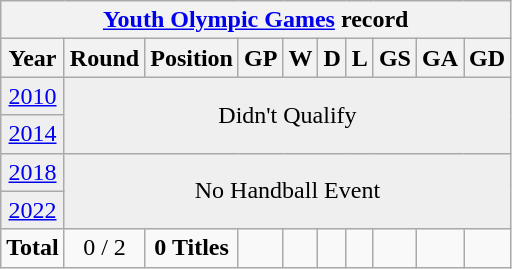<table class="wikitable" style="text-align: center;">
<tr>
<th colspan=10><a href='#'>Youth Olympic Games</a> record</th>
</tr>
<tr>
<th>Year</th>
<th>Round</th>
<th>Position</th>
<th>GP</th>
<th>W</th>
<th>D</th>
<th>L</th>
<th>GS</th>
<th>GA</th>
<th>GD</th>
</tr>
<tr bgcolor="efefef">
<td> <a href='#'>2010</a></td>
<td Colspan=10 rowspan=2>Didn't Qualify</td>
</tr>
<tr bgcolor="efefef">
<td> <a href='#'>2014</a></td>
</tr>
<tr bgcolor="efefef">
<td> <a href='#'>2018</a></td>
<td colspan=10 rowspan=2>No Handball Event</td>
</tr>
<tr bgcolor="efefef">
<td> <a href='#'>2022</a></td>
</tr>
<tr>
<td><strong>Total</strong></td>
<td>0 / 2</td>
<td><strong>0 Titles</strong></td>
<td></td>
<td></td>
<td></td>
<td></td>
<td></td>
<td></td>
<td></td>
</tr>
</table>
